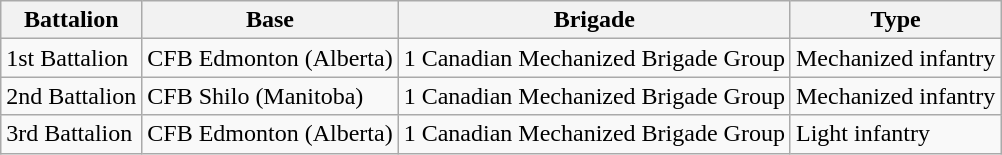<table class="wikitable">
<tr>
<th>Battalion</th>
<th>Base</th>
<th>Brigade</th>
<th>Type</th>
</tr>
<tr>
<td>1st Battalion</td>
<td>CFB Edmonton (Alberta)</td>
<td>1 Canadian Mechanized Brigade Group</td>
<td>Mechanized infantry</td>
</tr>
<tr>
<td>2nd Battalion</td>
<td>CFB Shilo (Manitoba)</td>
<td>1 Canadian Mechanized Brigade Group</td>
<td>Mechanized infantry</td>
</tr>
<tr>
<td>3rd Battalion</td>
<td>CFB Edmonton (Alberta)</td>
<td>1 Canadian Mechanized Brigade Group</td>
<td>Light infantry</td>
</tr>
</table>
